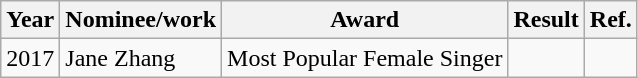<table class="wikitable">
<tr>
<th>Year</th>
<th>Nominee/work</th>
<th>Award</th>
<th><strong>Result</strong></th>
<th>Ref.</th>
</tr>
<tr>
<td>2017</td>
<td>Jane Zhang</td>
<td>Most Popular Female Singer</td>
<td></td>
<td></td>
</tr>
</table>
